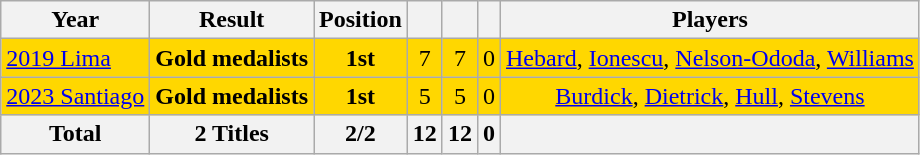<table class="wikitable" style="text-align: center;">
<tr>
<th>Year</th>
<th>Result</th>
<th>Position</th>
<th></th>
<th></th>
<th></th>
<th>Players</th>
</tr>
<tr bgcolor=gold>
<td style="text-align: left;"> <a href='#'>2019 Lima</a></td>
<td><strong>Gold medalists</strong></td>
<td><strong>1st</strong></td>
<td>7</td>
<td>7</td>
<td>0</td>
<td><a href='#'>Hebard</a>, <a href='#'>Ionescu</a>, <a href='#'>Nelson-Ododa</a>, <a href='#'>Williams</a></td>
</tr>
<tr bgcolor=gold>
<td style="text-align: left;"> <a href='#'>2023 Santiago</a></td>
<td><strong>Gold medalists</strong></td>
<td><strong>1st</strong></td>
<td>5</td>
<td>5</td>
<td>0</td>
<td><a href='#'>Burdick</a>, <a href='#'>Dietrick</a>, <a href='#'>Hull</a>, <a href='#'>Stevens</a></td>
</tr>
<tr>
<th>Total</th>
<th>2 Titles</th>
<th>2/2</th>
<th>12</th>
<th>12</th>
<th>0</th>
<th></th>
</tr>
</table>
